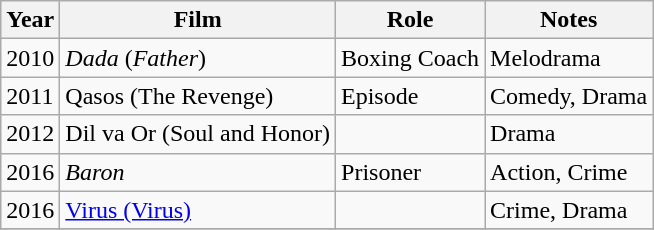<table class="wikitable sortable">
<tr>
<th>Year</th>
<th>Film</th>
<th>Role</th>
<th class="unsortable">Notes</th>
</tr>
<tr>
<td rowspan="1">2010</td>
<td><em>Dada</em> (<em>Father</em>)</td>
<td>Boxing Coach</td>
<td>Melodrama</td>
</tr>
<tr>
<td rowspan="1">2011</td>
<td>Qasos (The Revenge)</td>
<td>Episode</td>
<td>Comedy, Drama</td>
</tr>
<tr>
<td>2012</td>
<td>Dil va Or (Soul and Honor)</td>
<td></td>
<td>Drama</td>
</tr>
<tr>
<td>2016</td>
<td><em>Baron</em></td>
<td>Prisoner</td>
<td>Action, Crime</td>
</tr>
<tr>
<td>2016</td>
<td><a href='#'>Virus (Virus)</a></td>
<td></td>
<td>Crime, Drama</td>
</tr>
<tr>
</tr>
</table>
